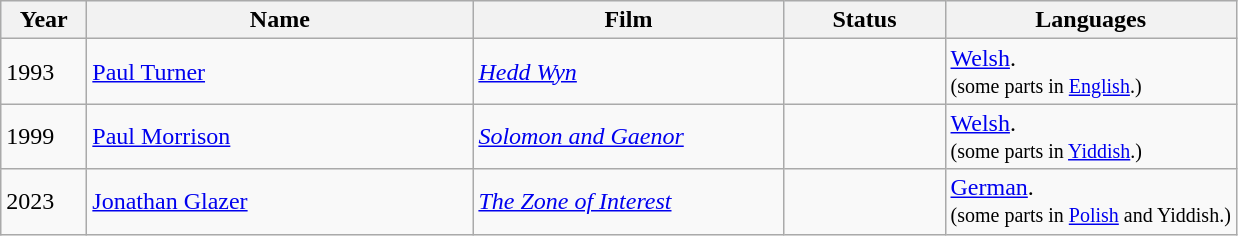<table class="wikitable">
<tr style="background:#ebf5ff;">
<th style="width:050px;">Year</th>
<th style="width:250px;">Name</th>
<th style="width:200px;">Film</th>
<th style="width:100px;">Status</th>
<th>Languages</th>
</tr>
<tr>
<td>1993</td>
<td><a href='#'>Paul Turner</a></td>
<td><a href='#'><em>Hedd Wyn</em></a></td>
<td></td>
<td><a href='#'>Welsh</a>.<br><small>(some parts in <a href='#'>English</a>.)</small></td>
</tr>
<tr>
<td>1999</td>
<td><a href='#'>Paul Morrison</a></td>
<td><em><a href='#'>Solomon and Gaenor</a></em></td>
<td></td>
<td><a href='#'>Welsh</a>.<br><small>(some parts in <a href='#'>Yiddish</a>.)</small></td>
</tr>
<tr>
<td>2023</td>
<td><a href='#'>Jonathan Glazer</a></td>
<td><em><a href='#'>The Zone of Interest</a></em></td>
<td></td>
<td><a href='#'>German</a>.<br><small>(some parts in <a href='#'>Polish</a> and Yiddish.)</small></td>
</tr>
</table>
